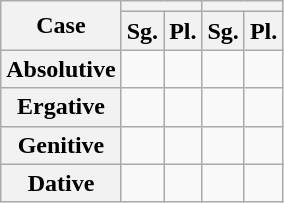<table class="wikitable">
<tr>
<th rowspan=2>Case</th>
<th colspan=2> </th>
<th colspan=2> </th>
</tr>
<tr>
<th>Sg.</th>
<th>Pl.</th>
<th>Sg.</th>
<th>Pl.</th>
</tr>
<tr>
<th>Absolutive</th>
<td></td>
<td></td>
<td></td>
<td></td>
</tr>
<tr>
<th>Ergative</th>
<td></td>
<td></td>
<td></td>
<td></td>
</tr>
<tr>
<th>Genitive</th>
<td></td>
<td></td>
<td></td>
<td></td>
</tr>
<tr>
<th>Dative</th>
<td></td>
<td></td>
<td></td>
<td></td>
</tr>
</table>
